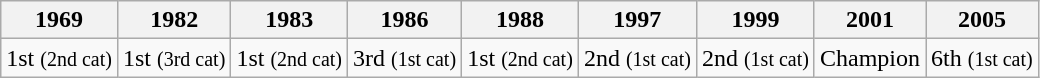<table class="wikitable">
<tr>
<th>1969</th>
<th>1982</th>
<th>1983</th>
<th>1986</th>
<th>1988</th>
<th>1997</th>
<th>1999</th>
<th>2001</th>
<th>2005</th>
</tr>
<tr>
<td><abbr>1st</abbr> <small>(<abbr>2nd cat</abbr>)</small></td>
<td><abbr>1st</abbr> <small>(<abbr>3rd cat</abbr>)</small></td>
<td><abbr>1st</abbr> <small>(<abbr>2nd cat</abbr>)</small></td>
<td><abbr>3rd</abbr> <small>(<abbr>1st cat</abbr>)</small></td>
<td><abbr>1st</abbr> <small>(<abbr>2nd cat</abbr>)</small></td>
<td><abbr>2nd</abbr> <small>(<abbr>1st cat</abbr>)</small></td>
<td><abbr>2nd</abbr> <small>(<abbr>1st cat</abbr>)</small></td>
<td>Champion</td>
<td><abbr>6th</abbr> <small>(<abbr>1st cat</abbr>)</small></td>
</tr>
</table>
